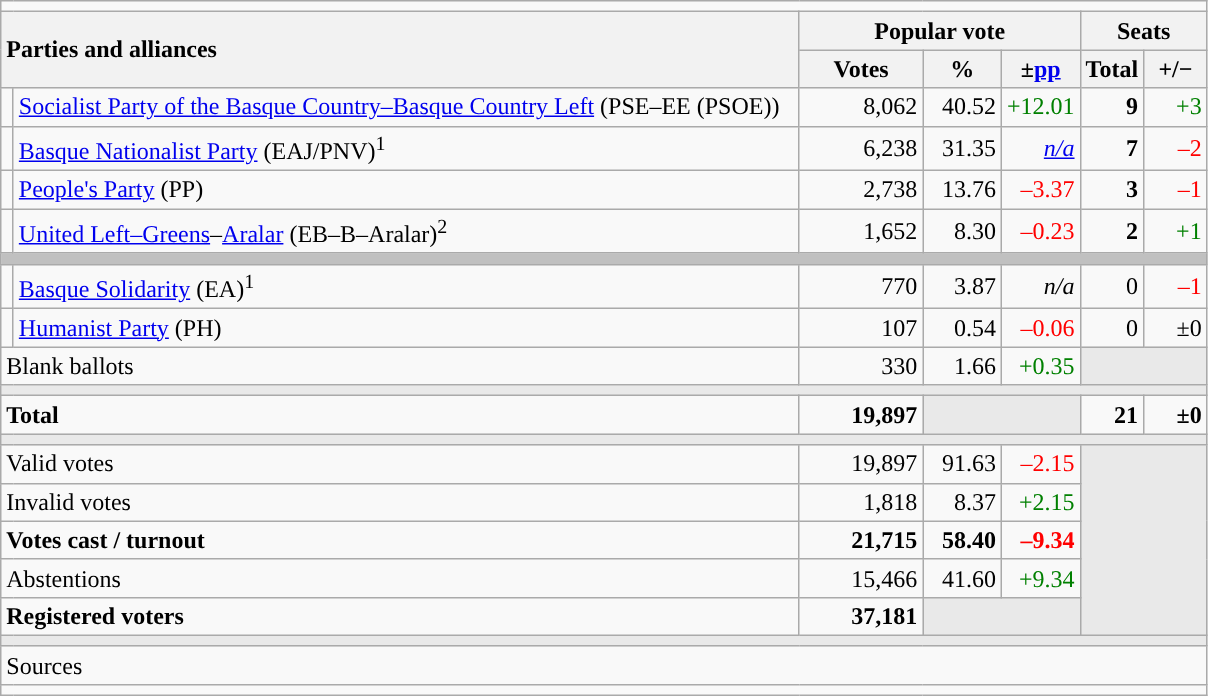<table class="wikitable" style="text-align:right;">
<tr>
<td colspan="7"></td>
</tr>
<tr>
<th style="text-align:left;" rowspan="2" colspan="2" width="525">Parties and alliances</th>
<th colspan="3">Popular vote</th>
<th colspan="2">Seats</th>
</tr>
<tr>
<th width="75">Votes</th>
<th width="45">%</th>
<th width="45">±<a href='#'>pp</a></th>
<th width="35">Total</th>
<th width="35">+/−</th>
</tr>
<tr>
<td width="1" style="color:inherit;background:"></td>
<td align="left"><a href='#'>Socialist Party of the Basque Country–Basque Country Left</a> (PSE–EE (PSOE))</td>
<td>8,062</td>
<td>40.52</td>
<td style="color:green;">+12.01</td>
<td><strong>9</strong></td>
<td style="color:green;">+3</td>
</tr>
<tr>
<td style="color:inherit;background:"></td>
<td align="left"><a href='#'>Basque Nationalist Party</a> (EAJ/PNV)<sup>1</sup></td>
<td>6,238</td>
<td>31.35</td>
<td><em><a href='#'>n/a</a></em></td>
<td><strong>7</strong></td>
<td style="color:red;">–2</td>
</tr>
<tr>
<td style="color:inherit;background:"></td>
<td align="left"><a href='#'>People's Party</a> (PP)</td>
<td>2,738</td>
<td>13.76</td>
<td style="color:red;">–3.37</td>
<td><strong>3</strong></td>
<td style="color:red;">–1</td>
</tr>
<tr>
<td style="color:inherit;background:"></td>
<td align="left"><a href='#'>United Left–Greens</a>–<a href='#'>Aralar</a> (EB–B–Aralar)<sup>2</sup></td>
<td>1,652</td>
<td>8.30</td>
<td style="color:red;">–0.23</td>
<td><strong>2</strong></td>
<td style="color:green;">+1</td>
</tr>
<tr>
<td colspan="7" bgcolor="#C0C0C0"></td>
</tr>
<tr>
<td style="color:inherit;background:"></td>
<td align="left"><a href='#'>Basque Solidarity</a> (EA)<sup>1</sup></td>
<td>770</td>
<td>3.87</td>
<td><em>n/a</em></td>
<td>0</td>
<td style="color:red;">–1</td>
</tr>
<tr>
<td style="color:inherit;background:"></td>
<td align="left"><a href='#'>Humanist Party</a> (PH)</td>
<td>107</td>
<td>0.54</td>
<td style="color:red;">–0.06</td>
<td>0</td>
<td>±0</td>
</tr>
<tr>
<td align="left" colspan="2">Blank ballots</td>
<td>330</td>
<td>1.66</td>
<td style="color:green;">+0.35</td>
<td bgcolor="#E9E9E9" colspan="2"></td>
</tr>
<tr>
<td colspan="7" bgcolor="#E9E9E9"></td>
</tr>
<tr style="font-weight:bold;">
<td align="left" colspan="2">Total</td>
<td>19,897</td>
<td bgcolor="#E9E9E9" colspan="2"></td>
<td>21</td>
<td>±0</td>
</tr>
<tr>
<td colspan="7" bgcolor="#E9E9E9"></td>
</tr>
<tr>
<td align="left" colspan="2">Valid votes</td>
<td>19,897</td>
<td>91.63</td>
<td style="color:red;">–2.15</td>
<td bgcolor="#E9E9E9" colspan="2" rowspan="5"></td>
</tr>
<tr>
<td align="left" colspan="2">Invalid votes</td>
<td>1,818</td>
<td>8.37</td>
<td style="color:green;">+2.15</td>
</tr>
<tr style="font-weight:bold;">
<td align="left" colspan="2">Votes cast / turnout</td>
<td>21,715</td>
<td>58.40</td>
<td style="color:red;">–9.34</td>
</tr>
<tr>
<td align="left" colspan="2">Abstentions</td>
<td>15,466</td>
<td>41.60</td>
<td style="color:green;">+9.34</td>
</tr>
<tr style="font-weight:bold;">
<td align="left" colspan="2">Registered voters</td>
<td>37,181</td>
<td bgcolor="#E9E9E9" colspan="2"></td>
</tr>
<tr>
<td colspan="7" bgcolor="#E9E9E9"></td>
</tr>
<tr>
<td align="left" colspan="7">Sources</td>
</tr>
<tr>
<td colspan="7" style="text-align:left; max-width:790px;"></td>
</tr>
</table>
